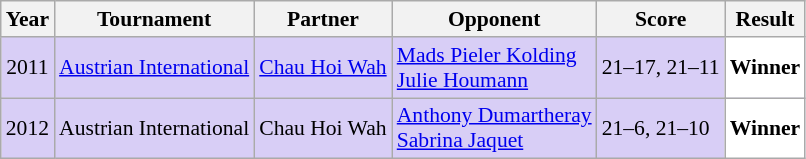<table class="sortable wikitable" style="font-size: 90%;">
<tr>
<th>Year</th>
<th>Tournament</th>
<th>Partner</th>
<th>Opponent</th>
<th>Score</th>
<th>Result</th>
</tr>
<tr style="background:#D8CEF6">
<td align="center">2011</td>
<td align="left"><a href='#'>Austrian International</a></td>
<td align="left"> <a href='#'>Chau Hoi Wah</a></td>
<td align="left"> <a href='#'>Mads Pieler Kolding</a> <br>  <a href='#'>Julie Houmann</a></td>
<td align="left">21–17, 21–11</td>
<td style="text-align:left; background:white"> <strong>Winner</strong></td>
</tr>
<tr style="background:#D8CEF6">
<td align="center">2012</td>
<td align="left">Austrian International</td>
<td align="left"> Chau Hoi Wah</td>
<td align="left"> <a href='#'>Anthony Dumartheray</a> <br>  <a href='#'>Sabrina Jaquet</a></td>
<td align="left">21–6, 21–10</td>
<td style="text-align:left; background:white"> <strong>Winner</strong></td>
</tr>
</table>
